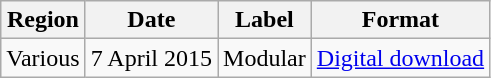<table class=wikitable>
<tr>
<th>Region</th>
<th>Date</th>
<th>Label</th>
<th>Format</th>
</tr>
<tr>
<td>Various</td>
<td>7 April 2015</td>
<td>Modular</td>
<td><a href='#'>Digital download</a></td>
</tr>
</table>
